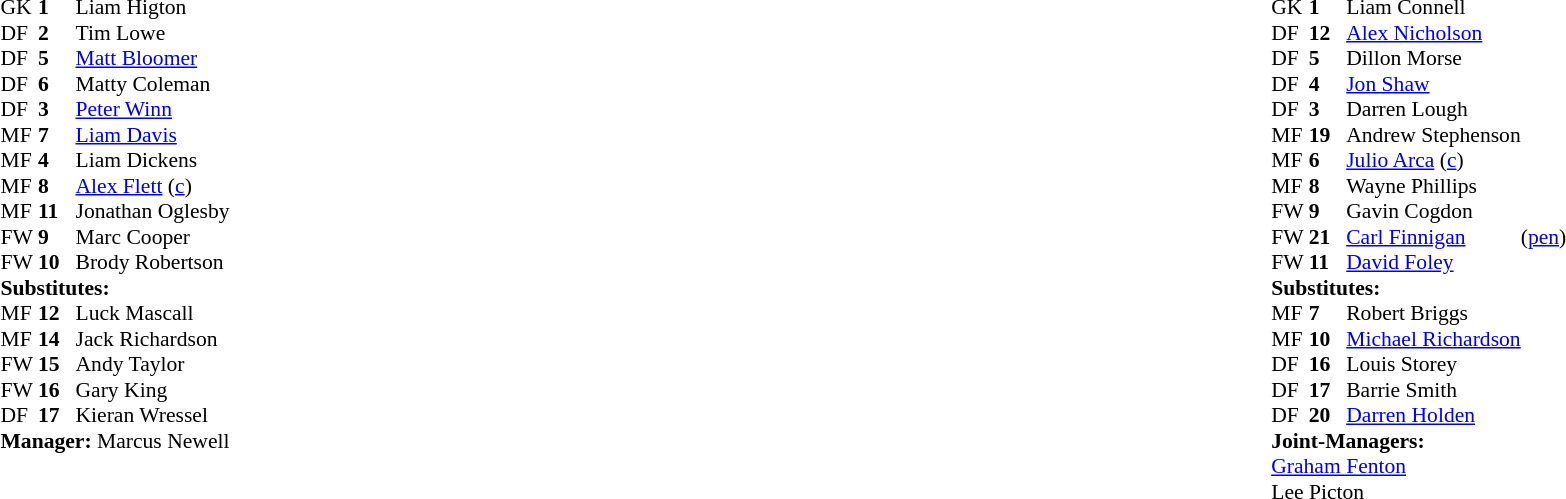<table width="100%">
<tr>
<td valign="top" width="50%"><br><table style="font-size: 90%" cellspacing="0" cellpadding="0">
<tr>
<th width=25></th>
<th width=25></th>
</tr>
<tr>
<td>GK</td>
<td><strong>1</strong></td>
<td>Liam Higton</td>
</tr>
<tr>
<td>DF</td>
<td><strong>2</strong></td>
<td>Tim Lowe</td>
</tr>
<tr>
<td>DF</td>
<td><strong>5</strong></td>
<td><a href='#'>Matt Bloomer</a></td>
</tr>
<tr>
<td>DF</td>
<td><strong>6</strong></td>
<td>Matty Coleman</td>
<td></td>
<td></td>
</tr>
<tr>
<td>DF</td>
<td><strong>3</strong></td>
<td><a href='#'>Peter Winn</a></td>
</tr>
<tr>
<td>MF</td>
<td><strong>7</strong></td>
<td><a href='#'>Liam Davis</a></td>
<td></td>
<td></td>
</tr>
<tr>
<td>MF</td>
<td><strong>4</strong></td>
<td>Liam Dickens</td>
</tr>
<tr>
<td>MF</td>
<td><strong>8</strong></td>
<td><a href='#'>Alex Flett</a> (<a href='#'>c</a>)</td>
</tr>
<tr>
<td>MF</td>
<td><strong>11</strong></td>
<td>Jonathan Oglesby</td>
</tr>
<tr>
<td>FW</td>
<td><strong>9</strong></td>
<td>Marc Cooper</td>
<td></td>
<td></td>
</tr>
<tr>
<td>FW</td>
<td><strong>10</strong></td>
<td>Brody Robertson</td>
</tr>
<tr>
<td colspan=3><strong>Substitutes:</strong></td>
</tr>
<tr>
<td>MF</td>
<td><strong>12</strong></td>
<td>Luck Mascall</td>
<td></td>
<td></td>
</tr>
<tr>
<td>MF</td>
<td><strong>14</strong></td>
<td>Jack Richardson</td>
<td></td>
<td></td>
</tr>
<tr>
<td>FW</td>
<td><strong>15</strong></td>
<td>Andy Taylor</td>
<td></td>
<td></td>
</tr>
<tr>
<td>FW</td>
<td><strong>16</strong></td>
<td>Gary King</td>
</tr>
<tr>
<td>DF</td>
<td><strong>17</strong></td>
<td>Kieran Wressel</td>
</tr>
<tr>
<td colspan=3><strong>Manager:</strong> Marcus Newell</td>
</tr>
<tr>
<td colspan=4></td>
</tr>
</table>
</td>
<td></td>
<td valign="top" width="100%"><br><table style="font-size: 90%" cellspacing="0" cellpadding="0" align=center>
<tr>
<th width=25></th>
<th width=25></th>
</tr>
<tr>
<td>GK</td>
<td><strong>1</strong></td>
<td>Liam Connell</td>
</tr>
<tr>
<td>DF</td>
<td><strong>12</strong></td>
<td><a href='#'>Alex Nicholson</a></td>
</tr>
<tr>
<td>DF</td>
<td><strong>5</strong></td>
<td>Dillon Morse</td>
<td></td>
<td></td>
</tr>
<tr>
<td>DF</td>
<td><strong>4</strong></td>
<td><a href='#'>Jon Shaw</a></td>
</tr>
<tr>
<td>DF</td>
<td><strong>3</strong></td>
<td>Darren Lough</td>
</tr>
<tr>
<td>MF</td>
<td><strong>19</strong></td>
<td>Andrew Stephenson</td>
<td></td>
<td></td>
</tr>
<tr>
<td>MF</td>
<td><strong>6</strong></td>
<td><a href='#'>Julio Arca</a> (<a href='#'>c</a>)</td>
</tr>
<tr>
<td>MF</td>
<td><strong>8</strong></td>
<td>Wayne Phillips</td>
<td></td>
<td></td>
</tr>
<tr>
<td>FW</td>
<td><strong>9</strong></td>
<td>Gavin Cogdon</td>
<td></td>
<td></td>
</tr>
<tr>
<td>FW</td>
<td><strong>21</strong></td>
<td><a href='#'>Carl Finnigan</a></td>
<td> (<a href='#'>pen</a>)</td>
<td></td>
</tr>
<tr>
<td>FW</td>
<td><strong>11</strong></td>
<td><a href='#'>David Foley</a></td>
<td></td>
<td></td>
</tr>
<tr>
<td colspan=3><strong>Substitutes:</strong></td>
</tr>
<tr>
<td>MF</td>
<td><strong>7</strong></td>
<td>Robert Briggs</td>
<td></td>
<td></td>
</tr>
<tr>
<td>MF</td>
<td><strong>10</strong></td>
<td><a href='#'>Michael Richardson</a></td>
<td></td>
<td></td>
</tr>
<tr>
<td>DF</td>
<td><strong>16</strong></td>
<td>Louis Storey</td>
</tr>
<tr>
<td>DF</td>
<td><strong>17</strong></td>
<td>Barrie Smith</td>
<td></td>
<td></td>
</tr>
<tr>
<td>DF</td>
<td><strong>20</strong></td>
<td><a href='#'>Darren Holden</a></td>
</tr>
<tr>
<td colspan=3><strong>Joint-Managers:</strong> <br> <a href='#'>Graham Fenton</a> <br> Lee Picton</td>
</tr>
<tr>
<td colspan=4></td>
</tr>
</table>
</td>
</tr>
</table>
